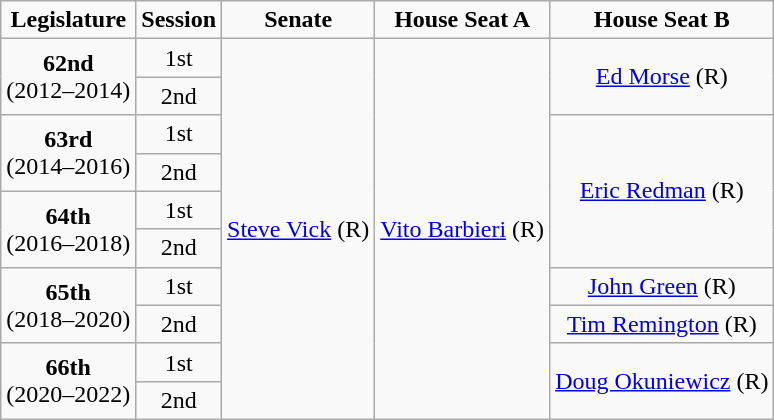<table class=wikitable style="text-align:center">
<tr>
<td><strong>Legislature</strong></td>
<td><strong>Session</strong></td>
<td><strong>Senate</strong></td>
<td><strong>House Seat A</strong></td>
<td><strong>House Seat B</strong></td>
</tr>
<tr>
<td rowspan="2" colspan="1" style="text-align: center;"><strong>62nd</strong> <br> (2012–2014)</td>
<td>1st</td>
<td rowspan="10" colspan="1" style="text-align: center;" ><a href='#'>Steve Vick</a> (R)</td>
<td rowspan="10" colspan="1" style="text-align: center;" ><a href='#'>Vito Barbieri</a> (R)</td>
<td rowspan="2" colspan="1" style="text-align: center;" ><a href='#'>Ed Morse</a> (R)</td>
</tr>
<tr>
<td>2nd</td>
</tr>
<tr>
<td rowspan="2" colspan="1" style="text-align: center;"><strong>63rd</strong> <br> (2014–2016)</td>
<td>1st</td>
<td rowspan="4" colspan="1" style="text-align: center;" ><a href='#'>Eric Redman</a> (R)</td>
</tr>
<tr>
<td>2nd</td>
</tr>
<tr>
<td rowspan="2" colspan="1" style="text-align: center;"><strong>64th</strong> <br> (2016–2018)</td>
<td>1st</td>
</tr>
<tr>
<td>2nd</td>
</tr>
<tr>
<td rowspan="2" colspan="1" style="text-align: center;"><strong>65th</strong> <br> (2018–2020)</td>
<td>1st</td>
<td rowspan="1" colspan="1" style="text-align: center;" ><a href='#'>John Green</a> (R)</td>
</tr>
<tr>
<td>2nd</td>
<td rowspan="1" colspan="1" style="text-align: center;" ><a href='#'>Tim Remington</a> (R)</td>
</tr>
<tr>
<td rowspan="2" colspan="1" style="text-align: center;"><strong>66th</strong> <br> (2020–2022)</td>
<td>1st</td>
<td rowspan="2" colspan="1" style="text-align: center;" ><a href='#'>Doug Okuniewicz</a> (R)</td>
</tr>
<tr>
<td>2nd</td>
</tr>
</table>
